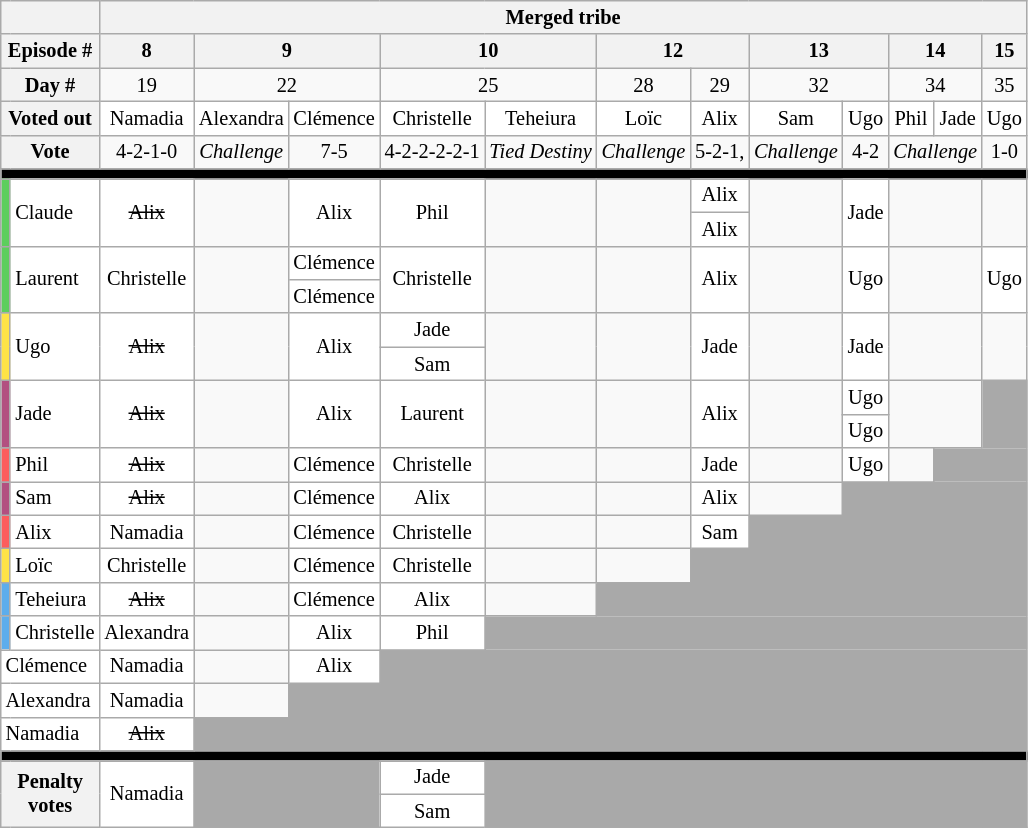<table class="wikitable" style="font-size:85%; text-align:center; white-space: nowrap">
<tr>
<th colspan="2"></th>
<th colspan="15">Merged tribe</th>
</tr>
<tr>
<th colspan="2">Episode #</th>
<th>8</th>
<th colspan="2">9</th>
<th colspan="2">10</th>
<th colspan="2">12</th>
<th colspan="2">13</th>
<th colspan="2">14</th>
<th>15</th>
</tr>
<tr>
<th colspan="2">Day #</th>
<td>19</td>
<td colspan="2">22</td>
<td colspan="2">25</td>
<td>28</td>
<td>29</td>
<td colspan="2">32</td>
<td colspan="2">34</td>
<td>35</td>
</tr>
<tr>
<th colspan="2">Voted out</th>
<td bgcolor="white">Namadia</td>
<td bgcolor="white">Alexandra</td>
<td bgcolor="white">Clémence</td>
<td bgcolor="white">Christelle</td>
<td bgcolor="white">Teheiura</td>
<td bgcolor="white">Loïc</td>
<td bgcolor="white">Alix</td>
<td bgcolor="white">Sam</td>
<td bgcolor="white">Ugo</td>
<td bgcolor="white">Phil</td>
<td bgcolor="white">Jade</td>
<td bgcolor="white">Ugo</td>
</tr>
<tr>
<th colspan="2">Vote</th>
<td>4-2-1-0</td>
<td><em>Challenge</em></td>
<td>7-5</td>
<td>4-2-2-2-2-1</td>
<td><em>Tied Destiny</em></td>
<td><em>Challenge</em></td>
<td>5-2-1,</td>
<td><em>Challenge</em></td>
<td>4-2</td>
<td colspan="2"><em>Challenge</em></td>
<td>1-0</td>
</tr>
<tr>
<td colspan="31" style="background:black;"></td>
</tr>
<tr>
<td rowspan="2" bgcolor="5dce5d"></td>
<td rowspan="2" align="left" bgcolor="white">Claude</td>
<td rowspan="2" bgcolor="white" align="center"><s>Alix</s></td>
<td rowspan="2"></td>
<td rowspan="2" bgcolor="white" align="center">Alix</td>
<td rowspan="2" bgcolor="white" align="center">Phil</td>
<td rowspan="2"></td>
<td rowspan="2"></td>
<td bgcolor="white" align="center">Alix</td>
<td rowspan="2"></td>
<td rowspan="2" bgcolor="white" align="center">Jade</td>
<td colspan="2" rowspan="2"></td>
<td rowspan="2"></td>
</tr>
<tr>
<td bgcolor="white" align="center">Alix</td>
</tr>
<tr>
<td rowspan="2" bgcolor="5dce5d"></td>
<td rowspan="2" align="left" bgcolor="white">Laurent</td>
<td rowspan="2" bgcolor="white" align="center">Christelle</td>
<td rowspan="2"></td>
<td bgcolor="white" align="center">Clémence</td>
<td rowspan="2" bgcolor="white" align="center">Christelle</td>
<td rowspan="2"></td>
<td rowspan="2"></td>
<td rowspan="2" bgcolor="white" align="center">Alix</td>
<td rowspan="2"></td>
<td rowspan="2" bgcolor="white" align="center">Ugo</td>
<td colspan="2" rowspan="2"></td>
<td rowspan="2" bgcolor="white" align="center">Ugo</td>
</tr>
<tr>
<td bgcolor="white" align="center">Clémence</td>
</tr>
<tr>
<td rowspan="2" bgcolor="#fee347"></td>
<td rowspan="2" align="left" bgcolor="white">Ugo</td>
<td rowspan="2" bgcolor="white" align="center"><s>Alix</s></td>
<td rowspan="2"></td>
<td rowspan="2" bgcolor="white" align="center">Alix</td>
<td bgcolor="white" align="center">Jade</td>
<td rowspan="2"></td>
<td rowspan="2"></td>
<td rowspan="2" bgcolor="white" align="center">Jade</td>
<td rowspan="2"></td>
<td rowspan="2" bgcolor="white" align="center">Jade</td>
<td colspan="2" rowspan="2"></td>
<td rowspan="2"></td>
</tr>
<tr>
<td bgcolor="white" align="center">Sam </td>
</tr>
<tr>
<td rowspan="2" bgcolor="B25080"></td>
<td rowspan="2" align="left" bgcolor="white">Jade</td>
<td rowspan="2" bgcolor="white" align="center"><s>Alix</s></td>
<td rowspan="2"></td>
<td rowspan="2" bgcolor="white" align="center">Alix</td>
<td rowspan="2" bgcolor="white" align="center">Laurent</td>
<td rowspan="2"></td>
<td rowspan="2"></td>
<td rowspan="2" bgcolor="white" align="center">Alix</td>
<td rowspan="2"></td>
<td bgcolor="white" align="center">Ugo</td>
<td colspan="2" rowspan="2"></td>
<td rowspan="2" style="background:darkgray; border:darkgray;"></td>
</tr>
<tr>
<td bgcolor="white" align="center">Ugo</td>
</tr>
<tr>
<td bgcolor="#fc5d5d"></td>
<td align="left" bgcolor="white">Phil</td>
<td bgcolor="white" align="center"><s>Alix</s></td>
<td></td>
<td bgcolor="white" align="center">Clémence</td>
<td bgcolor="white" align="center">Christelle</td>
<td></td>
<td></td>
<td bgcolor="white" align="center">Jade</td>
<td></td>
<td bgcolor="white" align="center">Ugo</td>
<td></td>
<td colspan="2" style="background:darkgray; border:darkgray;"></td>
</tr>
<tr>
<td bgcolor="B25080"></td>
<td align="left" bgcolor="white">Sam</td>
<td bgcolor="white" align="center"><s>Alix</s></td>
<td></td>
<td bgcolor="white" align="center">Clémence</td>
<td bgcolor="white" align="center">Alix</td>
<td></td>
<td></td>
<td bgcolor="white" align="center">Alix</td>
<td></td>
<td colspan="6" style="background:darkgray; border:darkgray;"></td>
</tr>
<tr>
<td bgcolor="#fc5d5d"></td>
<td align="left" bgcolor="white">Alix</td>
<td bgcolor="white" align="center">Namadia</td>
<td></td>
<td bgcolor="white" align="center">Clémence</td>
<td bgcolor="white" align="center">Christelle</td>
<td></td>
<td></td>
<td bgcolor="white" align="center">Sam</td>
<td colspan="6" style="background:darkgray; border:darkgray;"></td>
</tr>
<tr>
<td bgcolor="#fee347"></td>
<td align="left" bgcolor="white">Loïc</td>
<td style="background:white; color:black;">Christelle</td>
<td></td>
<td style="background:white; color:black;">Clémence</td>
<td style="background:white; color:black;">Christelle</td>
<td></td>
<td></td>
<td colspan="8" style="background:darkgray; border:darkgray;"></td>
</tr>
<tr>
<td bgcolor="5dadec"></td>
<td align="left" bgcolor="white">Teheiura</td>
<td style="background:white; color:black;"><s>Alix</s></td>
<td></td>
<td bgcolor="white" align="center">Clémence</td>
<td bgcolor="white" align="center">Alix</td>
<td></td>
<td colspan="9" style="background:darkgray; border:darkgray;"></td>
</tr>
<tr>
<td bgcolor="5dadec"></td>
<td align="left" bgcolor="white">Christelle</td>
<td bgcolor="white" align="center">Alexandra</td>
<td></td>
<td bgcolor="white" align="center">Alix</td>
<td bgcolor="white" align="center">Phil</td>
<td colspan="10" style="background:darkgray; border:darkgrey;"></td>
</tr>
<tr>
<td colspan="2" align="left" bgcolor="white">Clémence</td>
<td bgcolor="white" align="center">Namadia</td>
<td></td>
<td bgcolor="white" align="center">Alix</td>
<td colspan="11" style="background:darkgray; border:darkgrey;"></td>
</tr>
<tr>
<td colspan="2" align="left" bgcolor="white">Alexandra</td>
<td bgcolor="white" align="center">Namadia</td>
<td></td>
<td colspan="13" style="background:darkgray; border:darkgrey;"></td>
</tr>
<tr>
<td colspan="2" align="left" bgcolor="white">Namadia</td>
<td style="background:white; color:black;"><s>Alix</s></td>
<td colspan="14" style="background:darkgray; border:darkgray;"></td>
</tr>
<tr>
<td colspan="17" bgcolor="black"></td>
</tr>
<tr>
<th colspan="2" rowspan="2">Penalty<br>votes</th>
<td rowspan="2" bgcolor="white">Namadia</td>
<td rowspan="2" colspan="2" bgcolor="darkgrey"></td>
<td bgcolor="white">Jade</td>
<td rowspan="2" colspan="9" bgcolor="darkgrey"></td>
</tr>
<tr>
<td bgcolor="white">Sam</td>
</tr>
</table>
